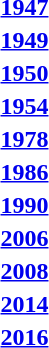<table>
<tr>
<th><a href='#'>1947</a></th>
<td></td>
<td></td>
<td></td>
</tr>
<tr>
<th><a href='#'>1949</a></th>
<td></td>
<td></td>
<td></td>
</tr>
<tr>
<th><a href='#'>1950</a></th>
<td></td>
<td></td>
<td></td>
</tr>
<tr>
<th><a href='#'>1954</a></th>
<td></td>
<td></td>
<td></td>
</tr>
<tr>
<th><a href='#'>1978</a></th>
<td></td>
<td></td>
<td></td>
</tr>
<tr>
<th><a href='#'>1986</a></th>
<td></td>
<td></td>
<td></td>
</tr>
<tr>
<th><a href='#'>1990</a></th>
<td></td>
<td></td>
<td></td>
</tr>
<tr>
<th><a href='#'>2006</a></th>
<td></td>
<td></td>
<td></td>
</tr>
<tr>
<th><a href='#'>2008</a></th>
<td></td>
<td></td>
<td></td>
</tr>
<tr>
<th><a href='#'>2014</a></th>
<td></td>
<td></td>
<td></td>
</tr>
<tr>
<th><a href='#'>2016</a></th>
<td></td>
<td></td>
<td></td>
</tr>
</table>
